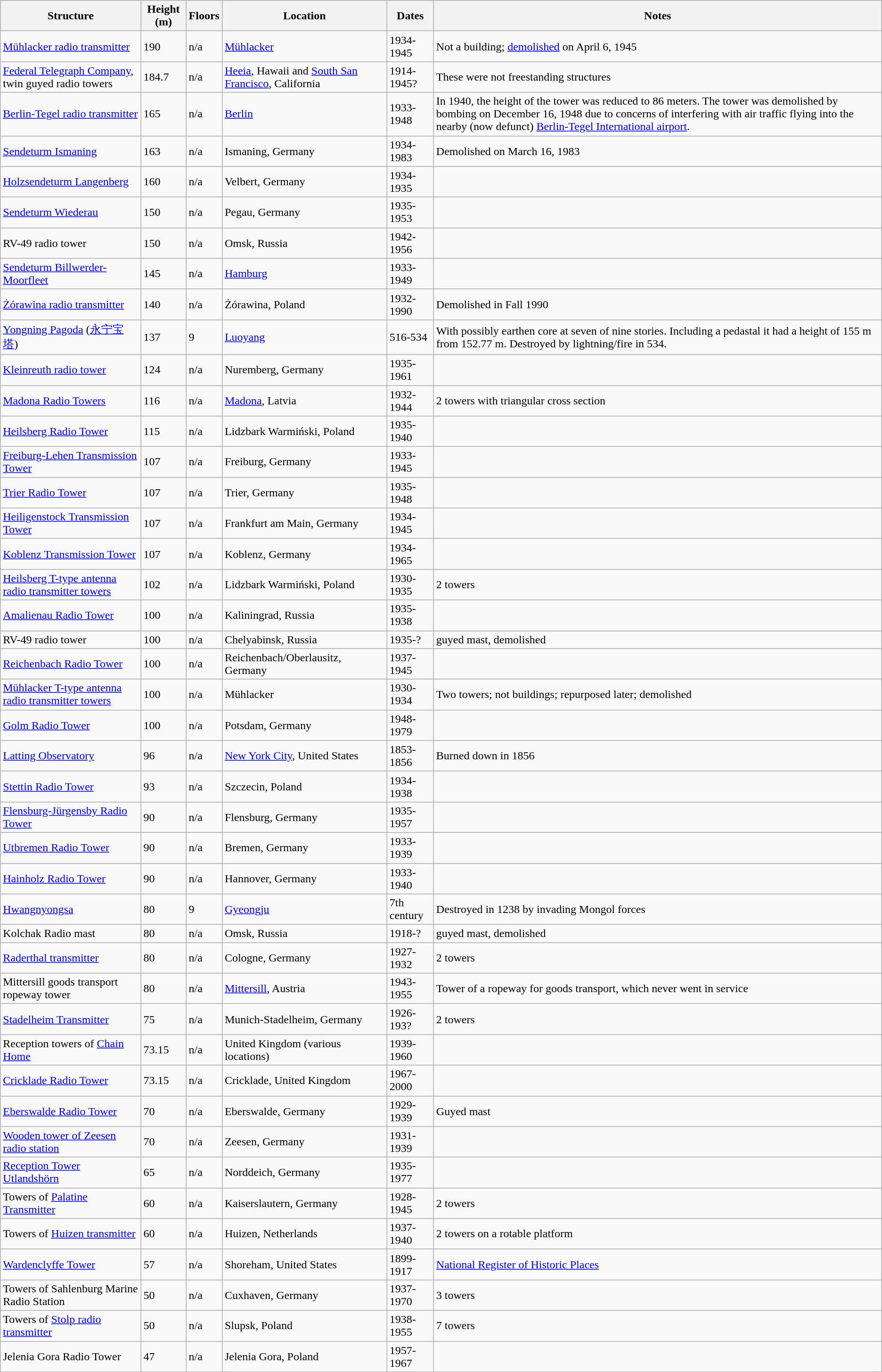<table class="wikitable sortable">
<tr>
<th>Structure</th>
<th>Height (m)</th>
<th>Floors</th>
<th>Location</th>
<th>Dates</th>
<th class="unsortable">Notes</th>
</tr>
<tr>
<td><a href='#'>Mühlacker radio transmitter</a></td>
<td>190</td>
<td>n/a</td>
<td><a href='#'>Mühlacker</a></td>
<td>1934-1945</td>
<td>Not a building; <a href='#'>demolished</a> on April 6, 1945</td>
</tr>
<tr>
<td><a href='#'>Federal Telegraph Company</a>, twin guyed radio towers</td>
<td>184.7</td>
<td>n/a</td>
<td><a href='#'>Heeia</a>, Hawaii and <a href='#'>South San Francisco</a>, California</td>
<td>1914-1945?</td>
<td>These were not freestanding structures</td>
</tr>
<tr>
<td><a href='#'>Berlin-Tegel radio transmitter</a></td>
<td>165</td>
<td>n/a</td>
<td><a href='#'>Berlin</a></td>
<td>1933-1948</td>
<td>In 1940, the height of the tower was reduced to 86 meters. The tower was demolished by bombing on December 16, 1948 due to concerns of interfering with air traffic flying into the nearby (now defunct) <a href='#'>Berlin-Tegel International airport</a>.</td>
</tr>
<tr>
<td><a href='#'>Sendeturm Ismaning</a></td>
<td>163</td>
<td>n/a</td>
<td>Ismaning, Germany</td>
<td>1934-1983</td>
<td>Demolished on March 16, 1983</td>
</tr>
<tr>
<td><a href='#'>Holzsendeturm Langenberg</a></td>
<td>160</td>
<td>n/a</td>
<td>Velbert, Germany</td>
<td>1934-1935</td>
<td></td>
</tr>
<tr>
<td><a href='#'>Sendeturm Wiederau</a></td>
<td>150</td>
<td>n/a</td>
<td>Pegau, Germany</td>
<td>1935-1953</td>
<td></td>
</tr>
<tr>
<td>RV-49 radio tower</td>
<td>150</td>
<td>n/a</td>
<td>Omsk, Russia</td>
<td>1942-1956</td>
<td></td>
</tr>
<tr>
<td><a href='#'>Sendeturm Billwerder-Moorfleet</a></td>
<td>145</td>
<td>n/a</td>
<td><a href='#'>Hamburg</a></td>
<td>1933-1949</td>
<td></td>
</tr>
<tr>
<td><a href='#'>Żórawina radio transmitter</a></td>
<td>140</td>
<td>n/a</td>
<td>Żórawina, Poland</td>
<td>1932-1990</td>
<td>Demolished in Fall 1990</td>
</tr>
<tr>
<td><a href='#'>Yongning Pagoda</a> (<a href='#'>永宁宝塔</a>)</td>
<td>137</td>
<td>9</td>
<td><a href='#'>Luoyang</a></td>
<td>516-534</td>
<td>With possibly earthen core at seven of nine stories. Including a pedastal it had a height of 155 m from 152.77 m. Destroyed by lightning/fire in 534.</td>
</tr>
<tr>
<td><a href='#'>Kleinreuth radio tower</a></td>
<td>124</td>
<td>n/a</td>
<td>Nuremberg, Germany</td>
<td>1935-1961</td>
<td></td>
</tr>
<tr>
<td><a href='#'>Madona Radio Towers</a></td>
<td>116</td>
<td>n/a</td>
<td><a href='#'>Madona</a>, Latvia</td>
<td>1932-1944</td>
<td>2 towers with triangular cross section</td>
</tr>
<tr>
<td><a href='#'>Heilsberg Radio Tower</a></td>
<td>115</td>
<td>n/a</td>
<td>Lidzbark Warmiński, Poland</td>
<td>1935-1940</td>
<td></td>
</tr>
<tr>
<td><a href='#'>Freiburg-Lehen Transmission Tower</a></td>
<td>107</td>
<td>n/a</td>
<td>Freiburg, Germany</td>
<td>1933-1945</td>
<td></td>
</tr>
<tr>
<td><a href='#'>Trier Radio Tower</a></td>
<td>107</td>
<td>n/a</td>
<td>Trier, Germany</td>
<td>1935-1948</td>
<td></td>
</tr>
<tr>
<td><a href='#'>Heiligenstock Transmission Tower</a></td>
<td>107</td>
<td>n/a</td>
<td>Frankfurt am Main, Germany</td>
<td>1934-1945</td>
<td></td>
</tr>
<tr>
<td><a href='#'>Koblenz Transmission Tower</a></td>
<td>107</td>
<td>n/a</td>
<td>Koblenz, Germany</td>
<td>1934-1965</td>
<td></td>
</tr>
<tr>
<td><a href='#'>Heilsberg T-type antenna radio transmitter towers</a></td>
<td>102</td>
<td>n/a</td>
<td>Lidzbark Warmiński, Poland</td>
<td>1930-1935</td>
<td>2 towers</td>
</tr>
<tr>
<td><a href='#'>Amalienau Radio Tower</a></td>
<td>100</td>
<td>n/a</td>
<td>Kaliningrad, Russia</td>
<td>1935-1938</td>
<td></td>
</tr>
<tr>
<td>RV-49 radio tower</td>
<td>100</td>
<td>n/a</td>
<td>Chelyabinsk, Russia</td>
<td>1935-?</td>
<td>guyed mast, demolished</td>
</tr>
<tr>
<td><a href='#'>Reichenbach Radio Tower</a></td>
<td>100</td>
<td>n/a</td>
<td>Reichenbach/Oberlausitz, Germany</td>
<td>1937-1945</td>
<td></td>
</tr>
<tr>
<td><a href='#'>Mühlacker T-type antenna radio transmitter towers</a></td>
<td>100</td>
<td>n/a</td>
<td>Mühlacker</td>
<td>1930-1934</td>
<td>Two towers; not buildings; repurposed later; demolished</td>
</tr>
<tr>
<td><a href='#'>Golm Radio Tower</a></td>
<td>100</td>
<td>n/a</td>
<td>Potsdam, Germany</td>
<td>1948-1979</td>
<td></td>
</tr>
<tr>
<td><a href='#'>Latting Observatory</a></td>
<td>96</td>
<td>n/a</td>
<td><a href='#'>New York City</a>, United States</td>
<td>1853-1856</td>
<td>Burned down in 1856</td>
</tr>
<tr>
<td><a href='#'>Stettin Radio Tower</a></td>
<td>93</td>
<td>n/a</td>
<td>Szczecin, Poland</td>
<td>1934-1938</td>
<td></td>
</tr>
<tr>
<td><a href='#'>Flensburg-Jürgensby Radio Tower</a></td>
<td>90</td>
<td>n/a</td>
<td>Flensburg, Germany</td>
<td>1935-1957</td>
<td></td>
</tr>
<tr>
<td><a href='#'>Utbremen Radio Tower</a></td>
<td>90</td>
<td>n/a</td>
<td>Bremen, Germany</td>
<td>1933-1939</td>
<td></td>
</tr>
<tr>
<td><a href='#'>Hainholz Radio Tower</a></td>
<td>90</td>
<td>n/a</td>
<td>Hannover, Germany</td>
<td>1933-1940</td>
<td></td>
</tr>
<tr>
<td><a href='#'>Hwangnyongsa</a></td>
<td>80</td>
<td>9</td>
<td><a href='#'>Gyeongju</a></td>
<td>7th century</td>
<td>Destroyed in 1238 by invading Mongol forces</td>
</tr>
<tr>
<td>Kolchak Radio mast</td>
<td>80</td>
<td>n/a</td>
<td>Omsk, Russia</td>
<td>1918-?</td>
<td>guyed mast, demolished</td>
</tr>
<tr>
<td><a href='#'>Raderthal transmitter</a></td>
<td>80</td>
<td>n/a</td>
<td>Cologne, Germany</td>
<td>1927-1932</td>
<td>2 towers</td>
</tr>
<tr>
<td>Mittersill goods transport ropeway tower</td>
<td>80</td>
<td>n/a</td>
<td><a href='#'>Mittersill</a>, Austria</td>
<td>1943-1955</td>
<td>Tower of a ropeway for goods transport, which never went in service</td>
</tr>
<tr>
<td><a href='#'>Stadelheim Transmitter</a></td>
<td>75</td>
<td>n/a</td>
<td>Munich-Stadelheim, Germany</td>
<td>1926-193?</td>
<td>2 towers</td>
</tr>
<tr>
<td>Reception towers of <a href='#'>Chain Home</a></td>
<td>73.15</td>
<td>n/a</td>
<td>United Kingdom (various locations)</td>
<td>1939-1960</td>
<td></td>
</tr>
<tr>
<td><a href='#'>Cricklade Radio Tower</a></td>
<td>73.15</td>
<td>n/a</td>
<td>Cricklade, United Kingdom</td>
<td>1967-2000</td>
<td></td>
</tr>
<tr>
<td><a href='#'>Eberswalde Radio Tower</a></td>
<td>70</td>
<td>n/a</td>
<td>Eberswalde, Germany</td>
<td>1929-1939</td>
<td>Guyed mast</td>
</tr>
<tr>
<td><a href='#'>Wooden tower of Zeesen radio station</a></td>
<td>70</td>
<td>n/a</td>
<td>Zeesen, Germany</td>
<td>1931-1939</td>
<td></td>
</tr>
<tr>
<td><a href='#'>Reception Tower Utlandshörn</a></td>
<td>65</td>
<td>n/a</td>
<td>Norddeich, Germany</td>
<td>1935-1977</td>
<td></td>
</tr>
<tr>
<td>Towers of <a href='#'>Palatine Transmitter</a></td>
<td>60</td>
<td>n/a</td>
<td>Kaiserslautern, Germany</td>
<td>1928-1945</td>
<td>2 towers</td>
</tr>
<tr>
<td>Towers of <a href='#'>Huizen transmitter</a></td>
<td>60</td>
<td>n/a</td>
<td>Huizen, Netherlands</td>
<td>1937-1940</td>
<td>2 towers on a rotable platform</td>
</tr>
<tr>
<td><a href='#'>Wardenclyffe Tower</a></td>
<td>57</td>
<td>n/a</td>
<td>Shoreham, United States</td>
<td>1899-1917</td>
<td><a href='#'>National Register of Historic Places</a></td>
</tr>
<tr>
<td>Towers of Sahlenburg Marine Radio Station</td>
<td>50</td>
<td>n/a</td>
<td>Cuxhaven, Germany</td>
<td>1937-1970</td>
<td>3 towers</td>
</tr>
<tr>
<td>Towers of <a href='#'>Stolp radio transmitter</a></td>
<td>50</td>
<td>n/a</td>
<td>Slupsk, Poland</td>
<td>1938-1955</td>
<td>7 towers</td>
</tr>
<tr>
<td>Jelenia Gora Radio Tower</td>
<td>47</td>
<td>n/a</td>
<td>Jelenia Gora, Poland</td>
<td>1957-1967</td>
<td></td>
</tr>
</table>
